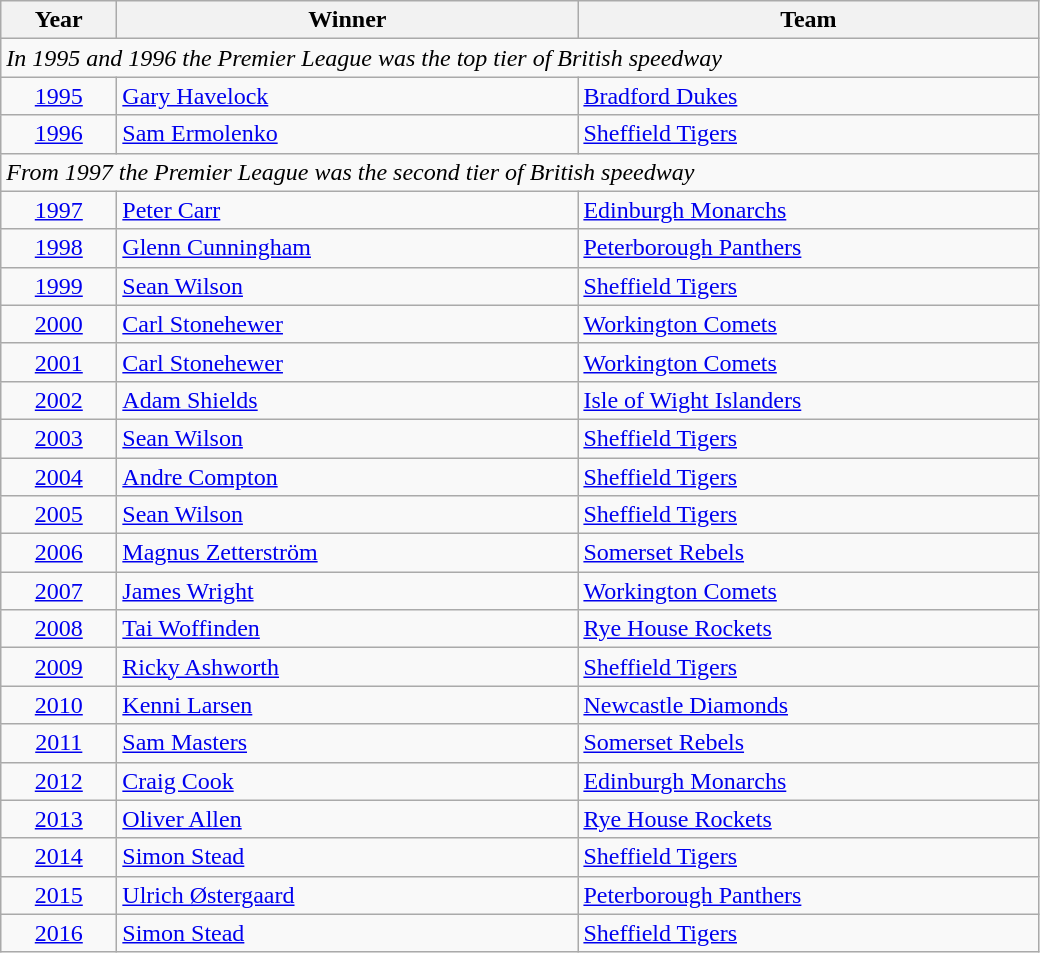<table class="wikitable">
<tr>
<th width=70px >Year</th>
<th width=300px >Winner</th>
<th width=300px >Team</th>
</tr>
<tr>
<td colspan=3><em>In 1995 and 1996 the Premier League was the top tier of British speedway</em></td>
</tr>
<tr align=left>
<td align=center><a href='#'>1995</a></td>
<td> <a href='#'>Gary Havelock</a></td>
<td><a href='#'>Bradford Dukes</a></td>
</tr>
<tr align=left>
<td align=center><a href='#'>1996</a></td>
<td> <a href='#'>Sam Ermolenko</a></td>
<td><a href='#'>Sheffield Tigers</a></td>
</tr>
<tr>
<td colspan=3><em>From 1997 the Premier League was the second tier of British speedway</em></td>
</tr>
<tr align=left>
<td align=center><a href='#'>1997</a></td>
<td> <a href='#'>Peter Carr</a></td>
<td><a href='#'>Edinburgh Monarchs</a></td>
</tr>
<tr align=left>
<td align=center><a href='#'>1998</a></td>
<td> <a href='#'>Glenn Cunningham</a></td>
<td><a href='#'>Peterborough Panthers</a></td>
</tr>
<tr align=left>
<td align=center><a href='#'>1999</a></td>
<td> <a href='#'>Sean Wilson</a></td>
<td><a href='#'>Sheffield Tigers</a></td>
</tr>
<tr align=left>
<td align=center><a href='#'>2000</a></td>
<td> <a href='#'>Carl Stonehewer</a></td>
<td><a href='#'>Workington Comets</a></td>
</tr>
<tr align=left>
<td align=center><a href='#'>2001</a></td>
<td> <a href='#'>Carl Stonehewer</a></td>
<td><a href='#'>Workington Comets</a></td>
</tr>
<tr align=left>
<td align=center><a href='#'>2002</a></td>
<td> <a href='#'>Adam Shields</a></td>
<td><a href='#'>Isle of Wight Islanders</a></td>
</tr>
<tr align=left>
<td align=center><a href='#'>2003</a></td>
<td> <a href='#'>Sean Wilson</a></td>
<td><a href='#'>Sheffield Tigers</a></td>
</tr>
<tr align=left>
<td align=center><a href='#'>2004</a></td>
<td> <a href='#'>Andre Compton</a></td>
<td><a href='#'>Sheffield Tigers</a></td>
</tr>
<tr align=left>
<td align=center><a href='#'>2005</a></td>
<td> <a href='#'>Sean Wilson</a></td>
<td><a href='#'>Sheffield Tigers</a></td>
</tr>
<tr align=left>
<td align=center><a href='#'>2006</a></td>
<td> <a href='#'>Magnus Zetterström</a></td>
<td><a href='#'>Somerset Rebels</a></td>
</tr>
<tr align=left>
<td align=center><a href='#'>2007</a></td>
<td> <a href='#'>James Wright</a></td>
<td><a href='#'>Workington Comets</a></td>
</tr>
<tr align=left>
<td align=center><a href='#'>2008</a></td>
<td> <a href='#'>Tai Woffinden</a></td>
<td><a href='#'>Rye House Rockets</a></td>
</tr>
<tr align=left>
<td align=center><a href='#'>2009</a></td>
<td> <a href='#'>Ricky Ashworth</a></td>
<td><a href='#'>Sheffield Tigers</a></td>
</tr>
<tr align=left>
<td align=center><a href='#'>2010</a></td>
<td> <a href='#'>Kenni Larsen</a></td>
<td><a href='#'>Newcastle Diamonds</a></td>
</tr>
<tr align=left>
<td align=center><a href='#'>2011</a></td>
<td> <a href='#'>Sam Masters</a></td>
<td><a href='#'>Somerset Rebels</a></td>
</tr>
<tr align=left>
<td align=center><a href='#'>2012</a></td>
<td> <a href='#'>Craig Cook</a></td>
<td><a href='#'>Edinburgh Monarchs</a></td>
</tr>
<tr align=left>
<td align=center><a href='#'>2013</a></td>
<td> <a href='#'>Oliver Allen</a></td>
<td><a href='#'>Rye House Rockets</a></td>
</tr>
<tr align=left>
<td align=center><a href='#'>2014</a></td>
<td> <a href='#'>Simon Stead</a></td>
<td><a href='#'>Sheffield Tigers</a></td>
</tr>
<tr align=left>
<td align=center><a href='#'>2015</a></td>
<td> <a href='#'>Ulrich Østergaard</a></td>
<td><a href='#'>Peterborough Panthers</a></td>
</tr>
<tr align=left>
<td align=center><a href='#'>2016</a></td>
<td> <a href='#'>Simon Stead</a></td>
<td><a href='#'>Sheffield Tigers</a></td>
</tr>
</table>
